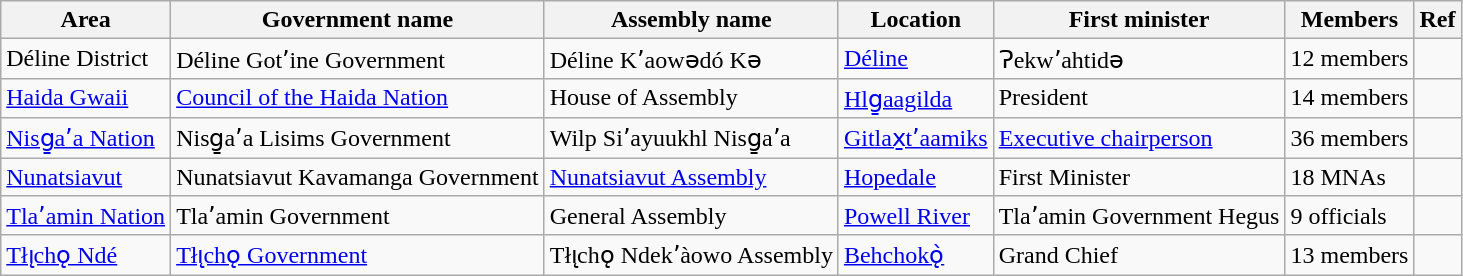<table class="wikitable sortable">
<tr>
<th>Area</th>
<th>Government name</th>
<th>Assembly name</th>
<th>Location</th>
<th>First minister</th>
<th>Members</th>
<th>Ref</th>
</tr>
<tr>
<td>Déline District</td>
<td>Déline Gotʼine Government</td>
<td>Déline Kʼaowǝdó Kǝ</td>
<td><a href='#'>Déline</a></td>
<td>Ɂekwʼahtidǝ</td>
<td>12 members</td>
<td></td>
</tr>
<tr>
<td><a href='#'>Haida Gwaii</a></td>
<td><a href='#'>Council of the Haida Nation</a></td>
<td>House of Assembly</td>
<td><a href='#'>Hlg̱aagilda</a></td>
<td>President</td>
<td>14 members</td>
<td></td>
</tr>
<tr>
<td><a href='#'>Nisg̱aʼa Nation</a></td>
<td>Nisg̱aʼa Lisims Government</td>
<td>Wilp Siʼayuukhl Nisg̱aʼa</td>
<td><a href='#'>Gitlax̱tʼaamiks</a></td>
<td><a href='#'>Executive chairperson</a></td>
<td>36 members</td>
<td></td>
</tr>
<tr>
<td><a href='#'>Nunatsiavut</a></td>
<td>Nunatsiavut Kavamanga Government</td>
<td><a href='#'>Nunatsiavut Assembly</a></td>
<td><a href='#'>Hopedale</a></td>
<td>First Minister</td>
<td>18 MNAs</td>
<td></td>
</tr>
<tr>
<td><a href='#'>Tlaʼamin Nation</a></td>
<td>Tlaʼamin Government</td>
<td>General Assembly</td>
<td><a href='#'>Powell River</a></td>
<td>Tlaʼamin Government Hegus</td>
<td>9 officials</td>
<td></td>
</tr>
<tr>
<td><a href='#'>Tłı̨chǫ Ndé</a></td>
<td><a href='#'>Tłı̨chǫ Government</a></td>
<td>Tłı̨chǫ Ndekʼàowo Assembly</td>
<td><a href='#'>Behchokǫ̀</a></td>
<td>Grand Chief</td>
<td>13 members</td>
<td></td>
</tr>
</table>
